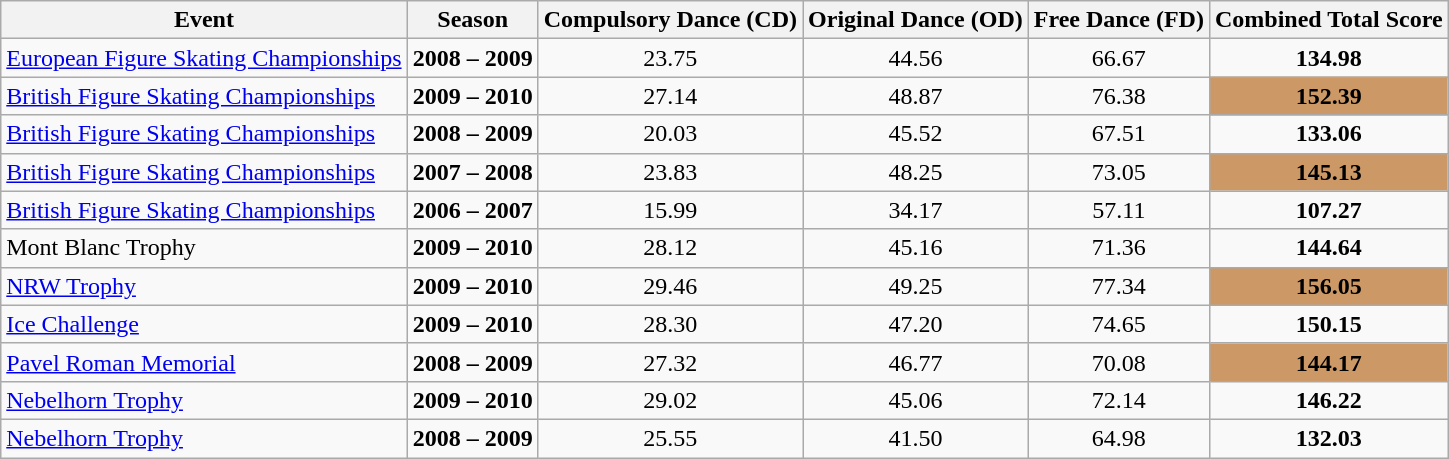<table class="wikitable">
<tr>
<th>Event</th>
<th>Season</th>
<th>Compulsory Dance (CD)</th>
<th>Original Dance (OD)</th>
<th>Free Dance (FD)</th>
<th>Combined Total Score</th>
</tr>
<tr>
<td><a href='#'>European Figure Skating Championships</a></td>
<td><strong>2008 – 2009</strong></td>
<td align="center">23.75</td>
<td align="center">44.56</td>
<td align="center">66.67</td>
<td align="center"><strong>134.98</strong></td>
</tr>
<tr>
<td><a href='#'>British Figure Skating Championships</a></td>
<td><strong>2009 – 2010</strong></td>
<td align="center">27.14</td>
<td align="center">48.87</td>
<td align="center">76.38</td>
<td align="center" bgcolor="CC9966"><strong>152.39</strong></td>
</tr>
<tr>
<td><a href='#'>British Figure Skating Championships</a></td>
<td><strong>2008 – 2009</strong></td>
<td align="center">20.03</td>
<td align="center">45.52</td>
<td align="center">67.51</td>
<td align="center"><strong>133.06</strong></td>
</tr>
<tr>
<td><a href='#'>British Figure Skating Championships</a></td>
<td><strong>2007 – 2008</strong></td>
<td align="center">23.83</td>
<td align="center">48.25</td>
<td align="center">73.05</td>
<td align="center" bgcolor="CC9966"><strong>145.13</strong></td>
</tr>
<tr>
<td><a href='#'>British Figure Skating Championships</a></td>
<td><strong>2006 – 2007</strong></td>
<td align="center">15.99</td>
<td align="center">34.17</td>
<td align="center">57.11</td>
<td align="center"><strong>107.27</strong></td>
</tr>
<tr>
<td>Mont Blanc Trophy</td>
<td><strong>2009 – 2010</strong></td>
<td align="center">28.12</td>
<td align="center">45.16</td>
<td align="center">71.36</td>
<td align="center"><strong>144.64</strong></td>
</tr>
<tr>
<td><a href='#'>NRW Trophy</a></td>
<td><strong>2009 – 2010</strong></td>
<td align="center">29.46</td>
<td align="center">49.25</td>
<td align="center">77.34</td>
<td align="center" bgcolor="CC9966"><strong>156.05</strong></td>
</tr>
<tr>
<td><a href='#'>Ice Challenge</a></td>
<td><strong>2009 – 2010</strong></td>
<td align="center">28.30</td>
<td align="center">47.20</td>
<td align="center">74.65</td>
<td align="center"><strong>150.15</strong></td>
</tr>
<tr>
<td><a href='#'>Pavel Roman Memorial</a></td>
<td><strong>2008 – 2009</strong></td>
<td align="center">27.32</td>
<td align="center">46.77</td>
<td align="center">70.08</td>
<td align="center" bgcolor="CC9966"><strong>144.17</strong></td>
</tr>
<tr>
<td><a href='#'>Nebelhorn Trophy</a></td>
<td><strong>2009 – 2010</strong></td>
<td align="center">29.02</td>
<td align="center">45.06</td>
<td align="center">72.14</td>
<td align="center"><strong>146.22</strong></td>
</tr>
<tr>
<td><a href='#'>Nebelhorn Trophy</a></td>
<td><strong>2008 – 2009</strong></td>
<td align="center">25.55</td>
<td align="center">41.50</td>
<td align="center">64.98</td>
<td align="center"><strong>132.03</strong></td>
</tr>
</table>
